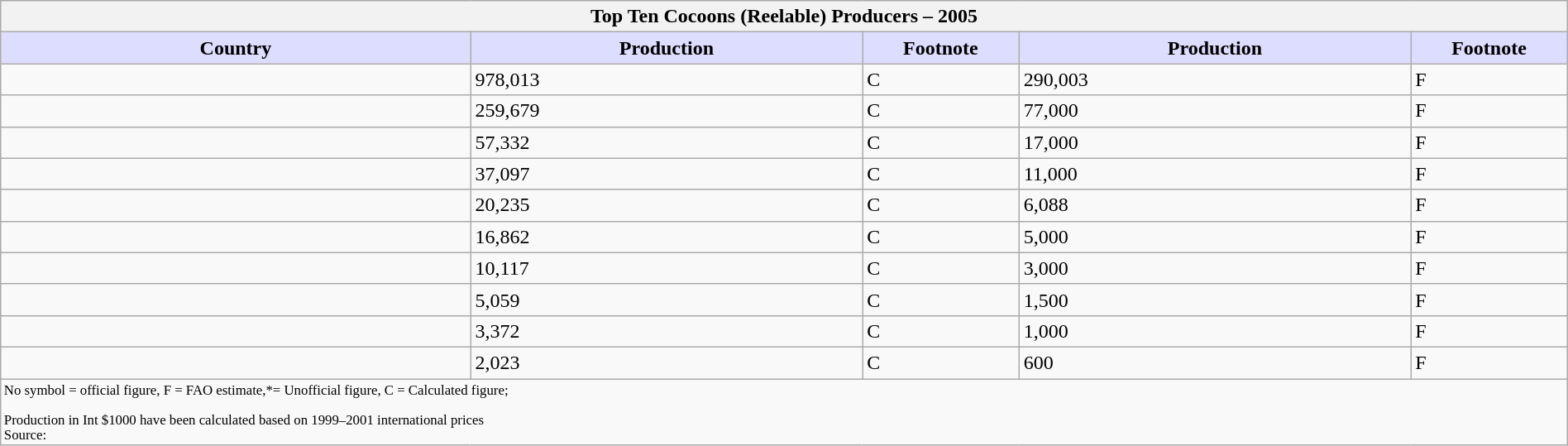<table class="wikitable" style="width:100%; float:left; clear:left;">
<tr>
<th colspan=5>Top Ten Cocoons (Reelable) Producers – 2005</th>
</tr>
<tr>
<th style="background:#ddf; width:30%;">Country</th>
<th style="background:#ddf; width:25%;">Production </th>
<th style="background:#ddf; width:10%;">Footnote</th>
<th style="background:#ddf; width:25%;">Production </th>
<th style="background:#ddf; width:10%;">Footnote</th>
</tr>
<tr>
<td></td>
<td>978,013</td>
<td>C</td>
<td>290,003</td>
<td>F</td>
</tr>
<tr>
<td></td>
<td>259,679</td>
<td>C</td>
<td>77,000</td>
<td>F</td>
</tr>
<tr>
<td></td>
<td>57,332</td>
<td>C</td>
<td>17,000</td>
<td>F</td>
</tr>
<tr>
<td></td>
<td>37,097</td>
<td>C</td>
<td>11,000</td>
<td>F</td>
</tr>
<tr>
<td></td>
<td>20,235</td>
<td>C</td>
<td>6,088</td>
<td>F</td>
</tr>
<tr>
<td></td>
<td>16,862</td>
<td>C</td>
<td>5,000</td>
<td>F</td>
</tr>
<tr>
<td></td>
<td>10,117</td>
<td>C</td>
<td>3,000</td>
<td>F</td>
</tr>
<tr>
<td></td>
<td>5,059</td>
<td>C</td>
<td>1,500</td>
<td>F</td>
</tr>
<tr>
<td></td>
<td>3,372</td>
<td>C</td>
<td>1,000</td>
<td>F</td>
</tr>
<tr>
<td></td>
<td>2,023</td>
<td>C</td>
<td>600</td>
<td>F</td>
</tr>
<tr>
<td colspan=5 style="font-size:.7em">No symbol = official figure, F = FAO estimate,*= Unofficial figure, C = Calculated figure;<br><br>Production in Int $1000 have been calculated based on 1999–2001 international prices<br>
Source: </td>
</tr>
</table>
